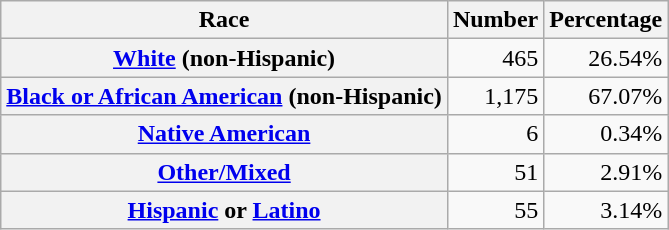<table class="wikitable" style="text-align:right">
<tr>
<th scope="col">Race</th>
<th scope="col">Number</th>
<th scope="col">Percentage</th>
</tr>
<tr>
<th scope="row"><a href='#'>White</a> (non-Hispanic)</th>
<td>465</td>
<td>26.54%</td>
</tr>
<tr>
<th scope="row"><a href='#'>Black or African American</a> (non-Hispanic)</th>
<td>1,175</td>
<td>67.07%</td>
</tr>
<tr>
<th scope="row"><a href='#'>Native American</a></th>
<td>6</td>
<td>0.34%</td>
</tr>
<tr>
<th scope="row"><a href='#'>Other/Mixed</a></th>
<td>51</td>
<td>2.91%</td>
</tr>
<tr>
<th scope="row"><a href='#'>Hispanic</a> or <a href='#'>Latino</a></th>
<td>55</td>
<td>3.14%</td>
</tr>
</table>
